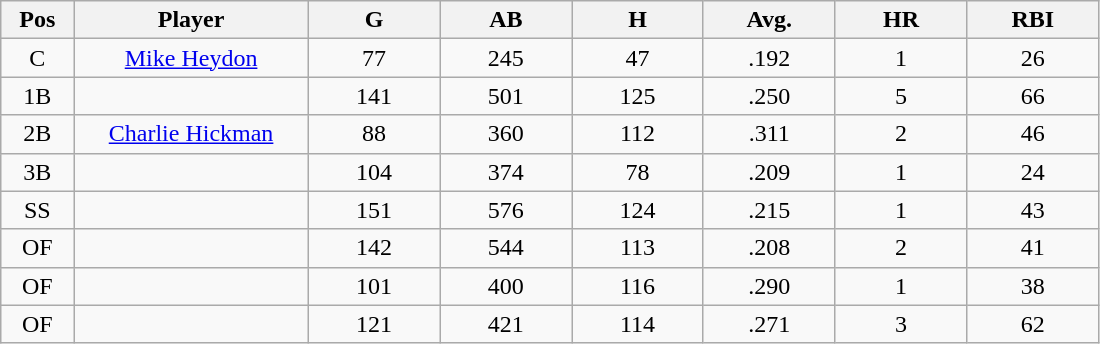<table class="wikitable sortable">
<tr>
<th bgcolor="#DDDDFF" width="5%">Pos</th>
<th bgcolor="#DDDDFF" width="16%">Player</th>
<th bgcolor="#DDDDFF" width="9%">G</th>
<th bgcolor="#DDDDFF" width="9%">AB</th>
<th bgcolor="#DDDDFF" width="9%">H</th>
<th bgcolor="#DDDDFF" width="9%">Avg.</th>
<th bgcolor="#DDDDFF" width="9%">HR</th>
<th bgcolor="#DDDDFF" width="9%">RBI</th>
</tr>
<tr align="center">
<td>C</td>
<td><a href='#'>Mike Heydon</a></td>
<td>77</td>
<td>245</td>
<td>47</td>
<td>.192</td>
<td>1</td>
<td>26</td>
</tr>
<tr align=center>
<td>1B</td>
<td></td>
<td>141</td>
<td>501</td>
<td>125</td>
<td>.250</td>
<td>5</td>
<td>66</td>
</tr>
<tr align="center">
<td>2B</td>
<td><a href='#'>Charlie Hickman</a></td>
<td>88</td>
<td>360</td>
<td>112</td>
<td>.311</td>
<td>2</td>
<td>46</td>
</tr>
<tr align=center>
<td>3B</td>
<td></td>
<td>104</td>
<td>374</td>
<td>78</td>
<td>.209</td>
<td>1</td>
<td>24</td>
</tr>
<tr align="center">
<td>SS</td>
<td></td>
<td>151</td>
<td>576</td>
<td>124</td>
<td>.215</td>
<td>1</td>
<td>43</td>
</tr>
<tr align="center">
<td>OF</td>
<td></td>
<td>142</td>
<td>544</td>
<td>113</td>
<td>.208</td>
<td>2</td>
<td>41</td>
</tr>
<tr align="center">
<td>OF</td>
<td></td>
<td>101</td>
<td>400</td>
<td>116</td>
<td>.290</td>
<td>1</td>
<td>38</td>
</tr>
<tr align="center">
<td>OF</td>
<td></td>
<td>121</td>
<td>421</td>
<td>114</td>
<td>.271</td>
<td>3</td>
<td>62</td>
</tr>
</table>
